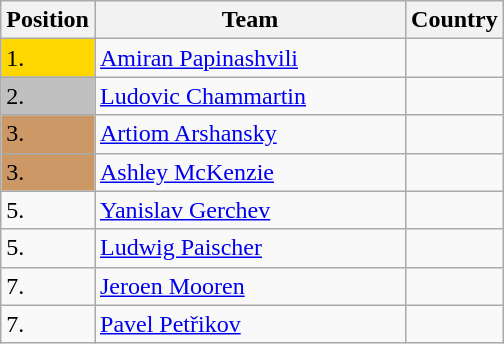<table class=wikitable>
<tr>
<th width=10>Position</th>
<th width=200>Team</th>
<th>Country</th>
</tr>
<tr>
<td bgcolor=gold>1.</td>
<td><a href='#'>Amiran Papinashvili</a></td>
<td></td>
</tr>
<tr>
<td bgcolor="silver">2.</td>
<td><a href='#'>Ludovic Chammartin</a></td>
<td></td>
</tr>
<tr>
<td bgcolor="CC9966">3.</td>
<td><a href='#'>Artiom Arshansky</a></td>
<td></td>
</tr>
<tr>
<td bgcolor="CC9966">3.</td>
<td><a href='#'>Ashley McKenzie</a></td>
<td></td>
</tr>
<tr>
<td>5.</td>
<td><a href='#'>Yanislav Gerchev</a></td>
<td></td>
</tr>
<tr>
<td>5.</td>
<td><a href='#'>Ludwig Paischer</a></td>
<td></td>
</tr>
<tr>
<td>7.</td>
<td><a href='#'>Jeroen Mooren</a></td>
<td></td>
</tr>
<tr>
<td>7.</td>
<td><a href='#'>Pavel Petřikov</a></td>
<td></td>
</tr>
</table>
